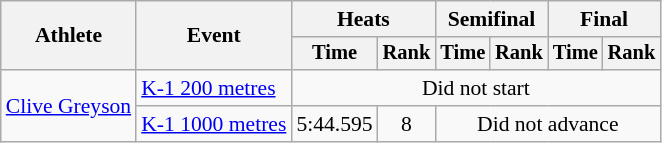<table class="wikitable" style="font-size:90%">
<tr>
<th rowspan=2>Athlete</th>
<th rowspan=2>Event</th>
<th colspan="2">Heats</th>
<th colspan="2">Semifinal</th>
<th colspan="2">Final</th>
</tr>
<tr style="font-size:95%">
<th>Time</th>
<th>Rank</th>
<th>Time</th>
<th>Rank</th>
<th>Time</th>
<th>Rank</th>
</tr>
<tr align=center>
<td align=left rowspan=2><a href='#'>Clive Greyson</a></td>
<td align=left><a href='#'>K-1 200 metres</a></td>
<td colspan=6>Did not start</td>
</tr>
<tr align=center>
<td align=left><a href='#'>K-1 1000 metres</a></td>
<td>5:44.595</td>
<td>8</td>
<td colspan=4>Did not advance</td>
</tr>
</table>
